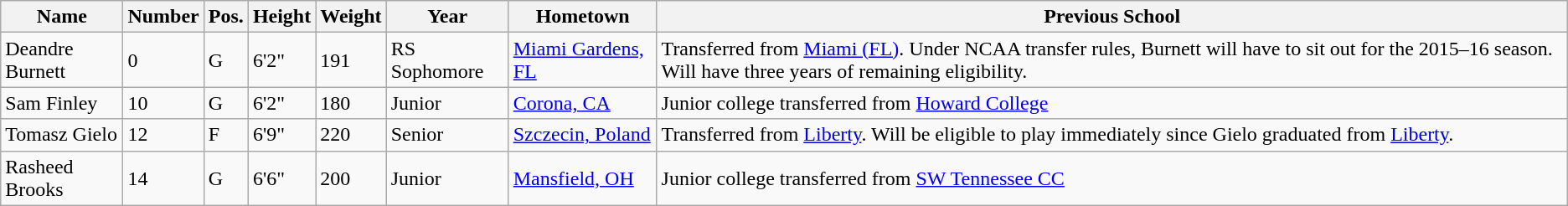<table class="wikitable sortable" border="1">
<tr>
<th>Name</th>
<th>Number</th>
<th>Pos.</th>
<th>Height</th>
<th>Weight</th>
<th>Year</th>
<th>Hometown</th>
<th class="unsortable">Previous School</th>
</tr>
<tr>
<td>Deandre Burnett</td>
<td>0</td>
<td>G</td>
<td>6'2"</td>
<td>191</td>
<td>RS Sophomore</td>
<td><a href='#'>Miami Gardens, FL</a></td>
<td>Transferred from <a href='#'>Miami (FL)</a>. Under NCAA transfer rules, Burnett will have to sit out for the 2015–16 season. Will have three years of remaining eligibility.</td>
</tr>
<tr>
<td>Sam Finley</td>
<td>10</td>
<td>G</td>
<td>6'2"</td>
<td>180</td>
<td>Junior</td>
<td><a href='#'>Corona, CA</a></td>
<td>Junior college transferred from <a href='#'>Howard College</a></td>
</tr>
<tr>
<td>Tomasz Gielo</td>
<td>12</td>
<td>F</td>
<td>6'9"</td>
<td>220</td>
<td>Senior</td>
<td><a href='#'>Szczecin, Poland</a></td>
<td>Transferred from <a href='#'>Liberty</a>. Will be eligible to play immediately since Gielo graduated from <a href='#'>Liberty</a>.</td>
</tr>
<tr>
<td>Rasheed Brooks</td>
<td>14</td>
<td>G</td>
<td>6'6"</td>
<td>200</td>
<td>Junior</td>
<td><a href='#'>Mansfield, OH</a></td>
<td>Junior college transferred from <a href='#'>SW Tennessee CC</a></td>
</tr>
</table>
